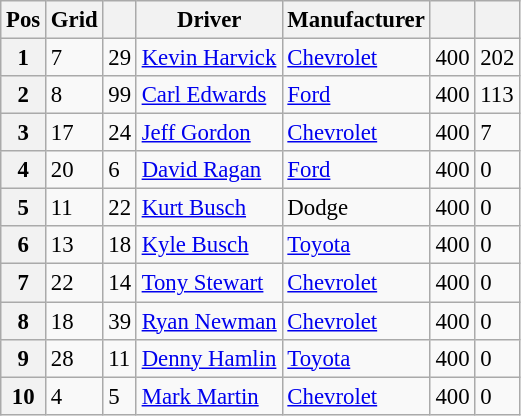<table class="wikitable" style="font-size:95%">
<tr>
<th>Pos</th>
<th>Grid</th>
<th></th>
<th>Driver</th>
<th>Manufacturer</th>
<th></th>
<th></th>
</tr>
<tr>
<th>1</th>
<td>7</td>
<td>29</td>
<td><a href='#'>Kevin Harvick</a></td>
<td><a href='#'>Chevrolet</a></td>
<td>400</td>
<td>202</td>
</tr>
<tr>
<th>2</th>
<td>8</td>
<td>99</td>
<td><a href='#'>Carl Edwards</a></td>
<td><a href='#'>Ford</a></td>
<td>400</td>
<td>113</td>
</tr>
<tr>
<th>3</th>
<td>17</td>
<td>24</td>
<td><a href='#'>Jeff Gordon</a></td>
<td><a href='#'>Chevrolet</a></td>
<td>400</td>
<td>7</td>
</tr>
<tr>
<th>4</th>
<td>20</td>
<td>6</td>
<td><a href='#'>David Ragan</a></td>
<td><a href='#'>Ford</a></td>
<td>400</td>
<td>0</td>
</tr>
<tr>
<th>5</th>
<td>11</td>
<td>22</td>
<td><a href='#'>Kurt Busch</a></td>
<td>Dodge</td>
<td>400</td>
<td>0</td>
</tr>
<tr>
<th>6</th>
<td>13</td>
<td>18</td>
<td><a href='#'>Kyle Busch</a></td>
<td><a href='#'>Toyota</a></td>
<td>400</td>
<td>0</td>
</tr>
<tr>
<th>7</th>
<td>22</td>
<td>14</td>
<td><a href='#'>Tony Stewart</a></td>
<td><a href='#'>Chevrolet</a></td>
<td>400</td>
<td>0</td>
</tr>
<tr>
<th>8</th>
<td>18</td>
<td>39</td>
<td><a href='#'>Ryan Newman</a></td>
<td><a href='#'>Chevrolet</a></td>
<td>400</td>
<td>0</td>
</tr>
<tr>
<th>9</th>
<td>28</td>
<td>11</td>
<td><a href='#'>Denny Hamlin</a></td>
<td><a href='#'>Toyota</a></td>
<td>400</td>
<td>0</td>
</tr>
<tr>
<th>10</th>
<td>4</td>
<td>5</td>
<td><a href='#'>Mark Martin</a></td>
<td><a href='#'>Chevrolet</a></td>
<td>400</td>
<td>0</td>
</tr>
</table>
